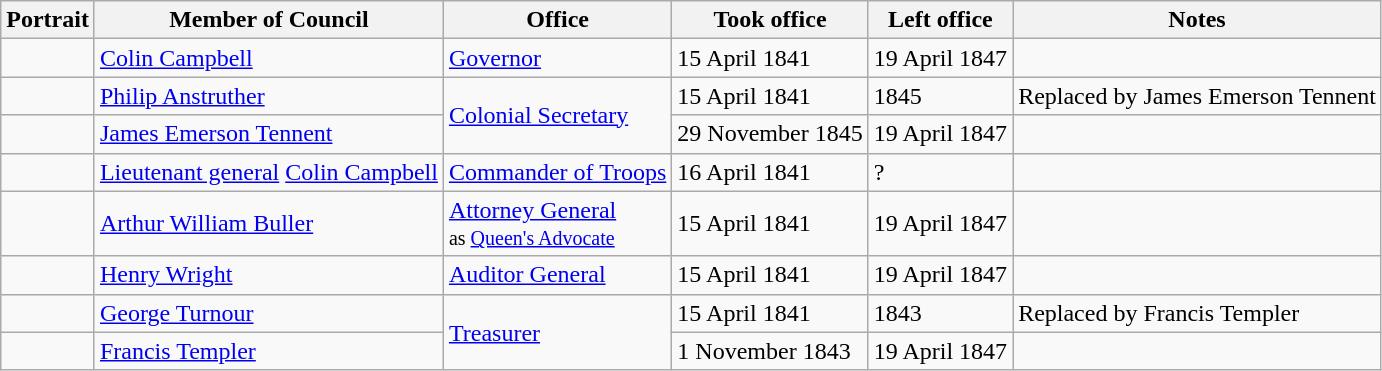<table class="wikitable sortable" text-align:center">
<tr>
<th>Portrait</th>
<th>Member of Council</th>
<th>Office</th>
<th>Took office</th>
<th>Left office</th>
<th>Notes</th>
</tr>
<tr>
<td></td>
<td><a href='#'>Colin Campbell</a></td>
<td><a href='#'>Governor</a></td>
<td>15 April 1841</td>
<td>19 April 1847</td>
<td></td>
</tr>
<tr>
<td></td>
<td><a href='#'>Philip Anstruther</a></td>
<td rowspan=2><a href='#'>Colonial Secretary</a></td>
<td>15 April 1841</td>
<td>1845</td>
<td>Replaced by James Emerson Tennent</td>
</tr>
<tr>
<td></td>
<td><a href='#'>James Emerson Tennent</a></td>
<td>29 November 1845</td>
<td>19 April 1847</td>
<td></td>
</tr>
<tr>
<td></td>
<td><a href='#'>Lieutenant general</a> <a href='#'>Colin Campbell</a></td>
<td><a href='#'>Commander of Troops</a></td>
<td>16 April 1841</td>
<td>?</td>
<td></td>
</tr>
<tr>
<td></td>
<td><a href='#'>Arthur William Buller</a></td>
<td><a href='#'>Attorney General</a><br><small>as <a href='#'>Queen's Advocate</a></small></td>
<td>15 April 1841</td>
<td>19 April 1847</td>
<td></td>
</tr>
<tr>
<td></td>
<td><a href='#'>Henry Wright</a></td>
<td><a href='#'>Auditor General</a></td>
<td>15 April 1841</td>
<td>19 April 1847</td>
<td></td>
</tr>
<tr>
<td></td>
<td><a href='#'>George Turnour</a></td>
<td rowspan=2><a href='#'>Treasurer</a></td>
<td>15 April 1841</td>
<td>1843</td>
<td>Replaced by Francis Templer</td>
</tr>
<tr>
<td></td>
<td><a href='#'>Francis Templer</a></td>
<td>1 November 1843</td>
<td>19 April 1847</td>
<td></td>
</tr>
</table>
